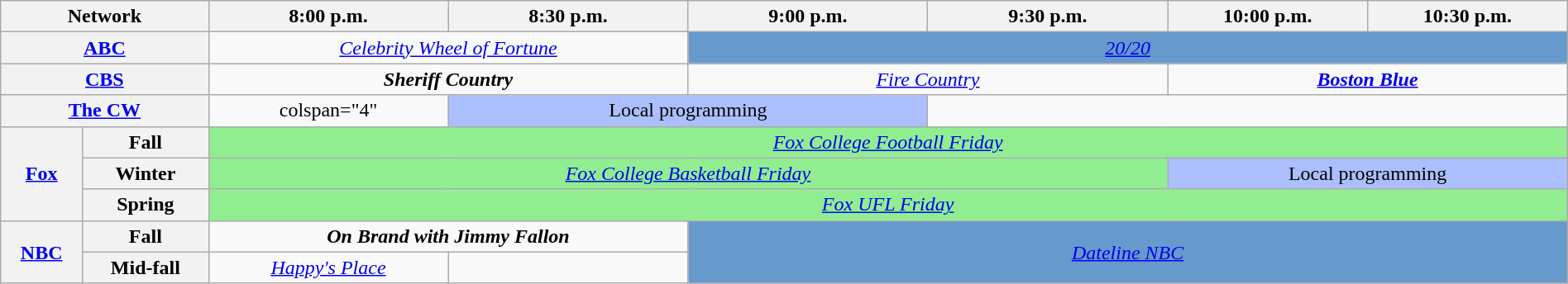<table class="wikitable" style="width:100%;margin-right:0;text-align:center">
<tr>
<th colspan="2" style="width:13%;">Network</th>
<th style="width:15%;">8:00 p.m.</th>
<th style="width:15%;">8:30 p.m.</th>
<th style="width:15%;">9:00 p.m.</th>
<th style="width:15%;">9:30 p.m.</th>
<th style="width:12.5%;">10:00 p.m.</th>
<th style="width:12.5%;">10:30 p.m.</th>
</tr>
<tr>
<th colspan="2"><a href='#'>ABC</a></th>
<td colspan="2"><em><a href='#'>Celebrity Wheel of Fortune</a></em></td>
<td colspan="4" style="background:#6699CC;"><em><a href='#'>20/20</a></em></td>
</tr>
<tr>
<th colspan="2"><a href='#'>CBS</a></th>
<td colspan="2"><strong><em>Sheriff Country</em></strong></td>
<td colspan="2"><em><a href='#'>Fire Country</a></em></td>
<td colspan="2"><strong><em><a href='#'>Boston Blue</a></em></strong></td>
</tr>
<tr>
<th colspan="2"><a href='#'>The CW</a></th>
<td>colspan="4" </td>
<td colspan="2" style="background:#abbfff;">Local programming</td>
</tr>
<tr>
<th rowspan="3"><a href='#'>Fox</a></th>
<th>Fall</th>
<td colspan="6" style="background:lightgreen"><em><a href='#'>Fox College Football Friday</a></em>  </td>
</tr>
<tr>
<th>Winter</th>
<td colspan="4" style="background:lightgreen"><em><a href='#'>Fox College Basketball Friday</a></em></td>
<td colspan="2" style="background:#abbfff;">Local programming</td>
</tr>
<tr>
<th>Spring</th>
<td colspan="6" style="background:lightgreen"><em><a href='#'>Fox UFL Friday</a></em></td>
</tr>
<tr>
<th rowspan="2"><a href='#'>NBC</a></th>
<th>Fall</th>
<td colspan="2"><strong><em>On Brand with Jimmy Fallon</em></strong></td>
<td rowspan="2" colspan="4" style="background:#6699CC;"><em><a href='#'>Dateline NBC</a></em></td>
</tr>
<tr>
<th>Mid-fall</th>
<td><em><a href='#'>Happy's Place</a></em></td>
<td></td>
</tr>
</table>
